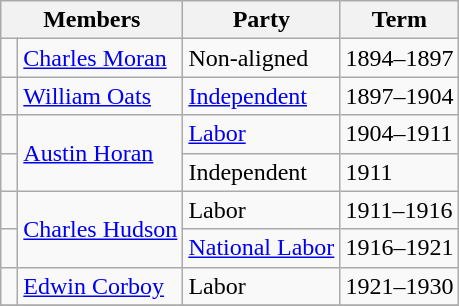<table class="wikitable">
<tr>
<th colspan="2">Members</th>
<th>Party</th>
<th>Term</th>
</tr>
<tr>
<td> </td>
<td><a href='#'>Charles Moran</a></td>
<td>Non-aligned</td>
<td>1894–1897</td>
</tr>
<tr>
<td> </td>
<td><a href='#'>William Oats</a></td>
<td><a href='#'>Independent</a></td>
<td>1897–1904</td>
</tr>
<tr>
<td> </td>
<td rowspan="2"><a href='#'>Austin Horan</a></td>
<td><a href='#'>Labor</a></td>
<td>1904–1911</td>
</tr>
<tr>
<td> </td>
<td>Independent</td>
<td>1911</td>
</tr>
<tr>
<td> </td>
<td rowspan="2"><a href='#'>Charles Hudson</a></td>
<td>Labor</td>
<td>1911–1916</td>
</tr>
<tr>
<td> </td>
<td><a href='#'>National Labor</a></td>
<td>1916–1921</td>
</tr>
<tr>
<td> </td>
<td><a href='#'>Edwin Corboy</a></td>
<td>Labor</td>
<td>1921–1930</td>
</tr>
<tr>
</tr>
</table>
